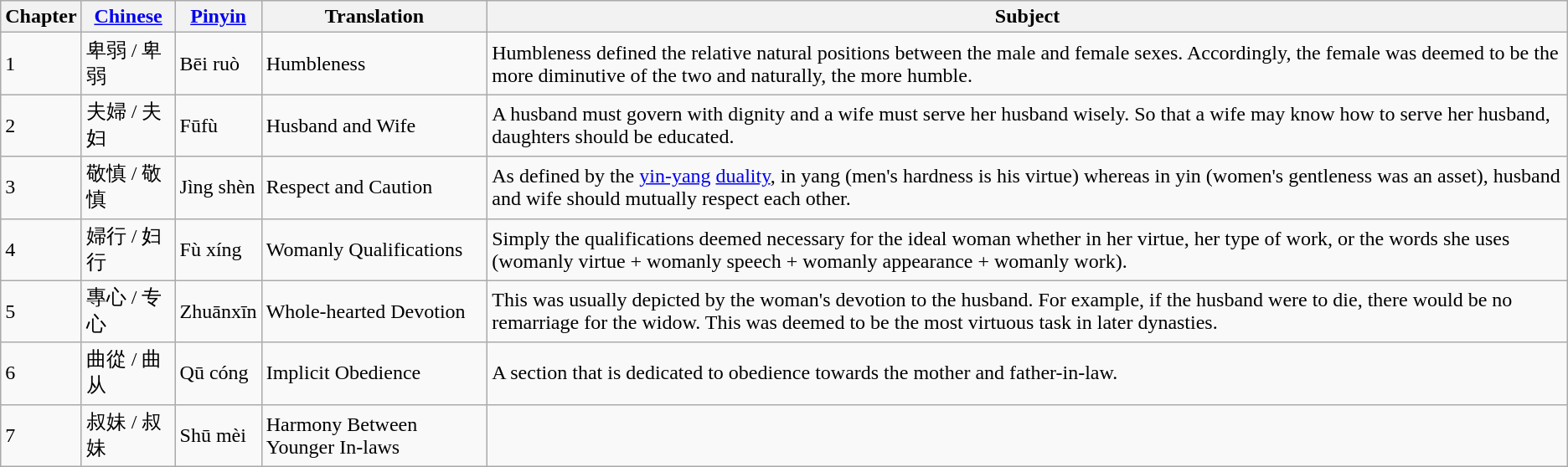<table class="wikitable" border="1">
<tr>
<th>Chapter</th>
<th><a href='#'>Chinese</a></th>
<th><a href='#'>Pinyin</a></th>
<th>Translation</th>
<th>Subject</th>
</tr>
<tr>
<td>1</td>
<td>卑弱 / 卑弱</td>
<td>Bēi ruò</td>
<td>Humbleness</td>
<td>Humbleness defined the relative natural positions between the male and female sexes. Accordingly, the female was deemed to be the more diminutive of the two and naturally, the more humble.</td>
</tr>
<tr>
<td>2</td>
<td>夫婦 / 夫妇</td>
<td>Fūfù</td>
<td>Husband and Wife</td>
<td>A husband must govern with dignity and a wife must serve her husband wisely. So that a wife may know how to serve her husband, daughters should be educated.</td>
</tr>
<tr>
<td>3</td>
<td>敬慎 / 敬慎</td>
<td>Jìng shèn</td>
<td>Respect and Caution</td>
<td>As defined by the <a href='#'>yin-yang</a> <a href='#'>duality</a>, in yang (men's hardness is his virtue) whereas in yin (women's gentleness was an asset), husband and wife should mutually respect each other.</td>
</tr>
<tr>
<td>4</td>
<td>婦行 / 妇行</td>
<td>Fù xíng</td>
<td>Womanly Qualifications</td>
<td>Simply the qualifications deemed necessary for the ideal woman whether in her virtue, her type of work, or the words she uses (womanly virtue + womanly speech + womanly appearance + womanly work).</td>
</tr>
<tr>
<td>5</td>
<td>專心 / 专心</td>
<td>Zhuānxīn</td>
<td>Whole-hearted Devotion</td>
<td>This was usually depicted by the woman's devotion to the husband. For example, if the husband were to die, there would be no remarriage for the widow. This was deemed to be the most virtuous task in later dynasties.</td>
</tr>
<tr>
<td>6</td>
<td>曲從 / 曲从</td>
<td>Qū cóng</td>
<td>Implicit Obedience</td>
<td>A section that is dedicated to obedience towards the mother and father-in-law.</td>
</tr>
<tr>
<td>7</td>
<td>叔妹 / 叔妹</td>
<td>Shū mèi</td>
<td>Harmony Between Younger In-laws</td>
<td></td>
</tr>
</table>
